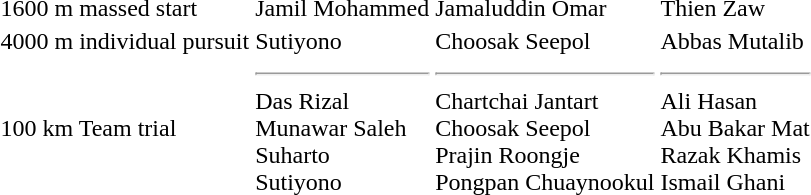<table>
<tr>
<td>1600 m massed start</td>
<td> Jamil Mohammed</td>
<td> Jamaluddin Omar</td>
<td> Thien Zaw</td>
</tr>
<tr>
<td>4000 m individual pursuit</td>
<td> Sutiyono</td>
<td> Choosak Seepol</td>
<td> Abbas Mutalib</td>
</tr>
<tr>
<td>100 km Team trial</td>
<td> <hr> Das Rizal<br>Munawar Saleh<br>Suharto<br>Sutiyono</td>
<td> <hr> Chartchai Jantart<br>Choosak Seepol<br>Prajin Roongje<br>Pongpan Chuaynookul</td>
<td> <hr> Ali Hasan<br>Abu Bakar Mat<br>Razak Khamis<br>Ismail Ghani</td>
</tr>
</table>
